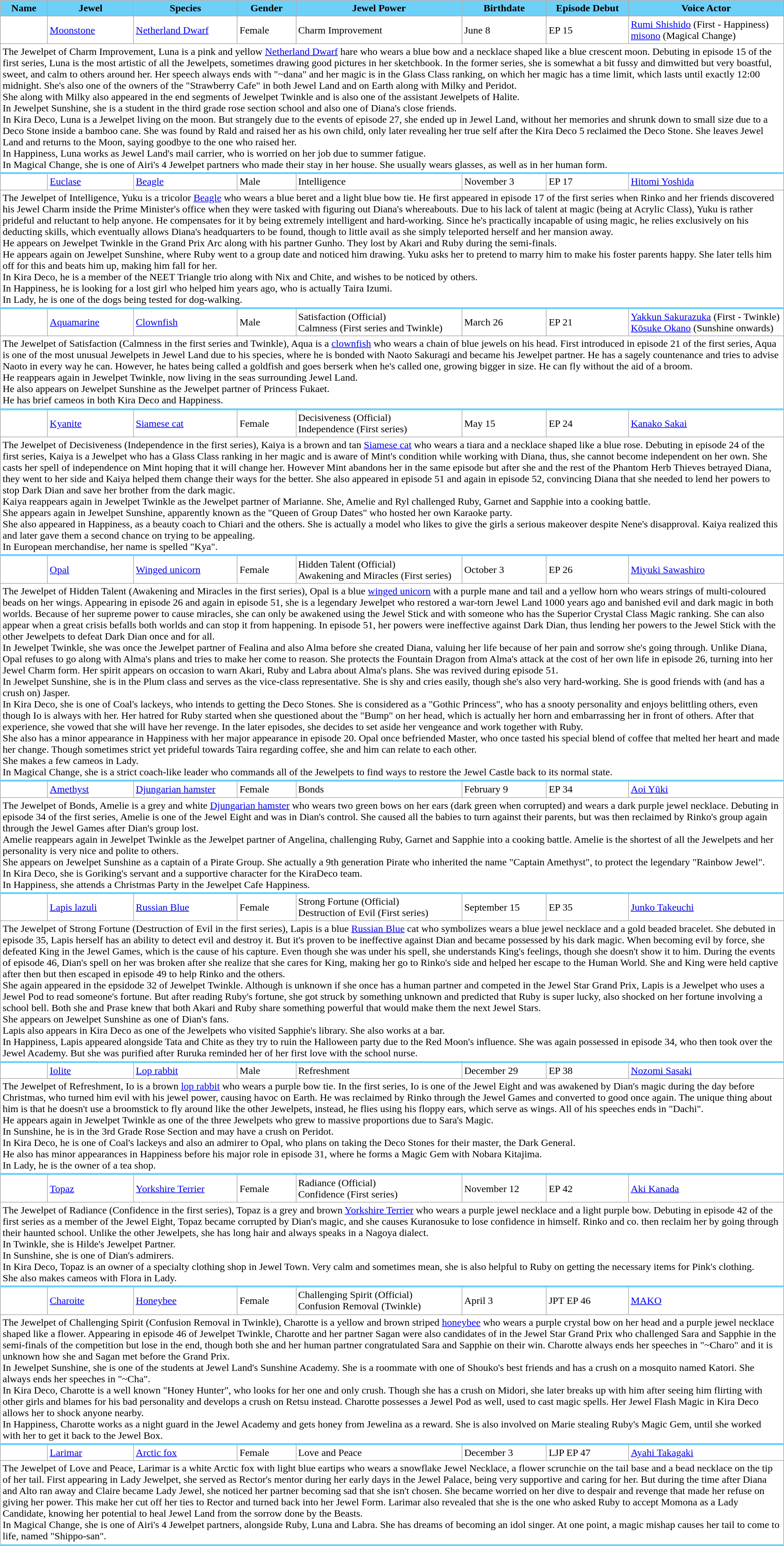<table class="wikitable" style="background:#FFFFFF">
<tr>
<th style="background:#6DD0F8;">Name</th>
<th style="background:#6DD0F8;">Jewel</th>
<th style="background:#6DD0F8;">Species</th>
<th style="background:#6DD0F8;">Gender</th>
<th style="background:#6DD0F8;">Jewel Power</th>
<th style="background:#6DD0F8;">Birthdate</th>
<th style="background:#6DD0F8;">Episode Debut</th>
<th style="background:#6DD0F8;">Voice Actor</th>
</tr>
<tr>
<td></td>
<td><a href='#'>Moonstone</a></td>
<td><a href='#'>Netherland Dwarf</a></td>
<td>Female</td>
<td>Charm Improvement</td>
<td>June 8</td>
<td>EP 15</td>
<td><a href='#'>Rumi Shishido</a> (First - Happiness)<br><a href='#'>misono</a> (Magical Change)</td>
</tr>
<tr>
<td style="border-bottom: 3px solid #6DD0F8;" colspan="14">The Jewelpet of Charm Improvement, Luna is a pink and yellow <a href='#'>Netherland Dwarf</a> hare who wears a blue bow and a necklace shaped like a blue crescent moon. Debuting in episode 15 of the first series, Luna is the most artistic of all the Jewelpets, sometimes drawing good pictures in her sketchbook. In the former series, she is somewhat a bit fussy and dimwitted but very boastful, sweet, and calm to others around her. Her speech always ends with "~dana" and her magic is in the Glass Class ranking, on which her magic has a time limit, which lasts until exactly 12:00 midnight. She's also one of the owners of the "Strawberry Cafe" in both Jewel Land and on Earth along with Milky and Peridot.<br>She along with Milky also appeared in the end segments of Jewelpet Twinkle and is also one of the assistant Jewelpets of Halite.<br>In Jewelpet Sunshine, she is a student in the third grade rose section school and also one of Diana's close friends.<br>In Kira Deco, Luna is a Jewelpet living on the moon. But strangely due to the events of episode 27, she ended up in Jewel Land, without her memories and shrunk down to small size due to a Deco Stone inside a bamboo cane. She was found by Rald and raised her as his own child, only later revealing her true self after the Kira Deco 5 reclaimed the Deco Stone. She leaves Jewel Land and returns to the Moon, saying goodbye to the one who raised her.<br>In Happiness, Luna works as Jewel Land's mail carrier, who is worried on her job due to summer fatigue.<br>In Magical Change, she is one of Airi's 4 Jewelpet partners who made their stay in her house. She usually wears glasses, as well as in her human form.</td>
</tr>
<tr>
<td></td>
<td><a href='#'>Euclase</a></td>
<td><a href='#'>Beagle</a></td>
<td>Male</td>
<td>Intelligence</td>
<td>November 3</td>
<td>EP 17</td>
<td><a href='#'>Hitomi Yoshida</a></td>
</tr>
<tr>
<td style="border-bottom: 3px solid #6DD0F8;" colspan="14">The Jewelpet of Intelligence, Yuku is a tricolor <a href='#'>Beagle</a> who wears a blue beret and a light blue bow tie. He first appeared in episode 17 of the first series when Rinko and her friends discovered his Jewel Charm inside the Prime Minister's office when they were tasked with figuring out Diana's whereabouts. Due to his lack of talent at magic (being at Acrylic Class), Yuku is rather prideful and reluctant to help anyone. He compensates for it by being extremely intelligent and hard-working. Since he's practically incapable of using magic, he relies exclusively on his deducting skills, which eventually allows Diana's headquarters to be found, though to little avail as she simply teleported herself and her mansion away.<br>He appears on Jewelpet Twinkle in the Grand Prix Arc along with his partner Gunho. They lost by Akari and Ruby during the semi-finals.<br>He appears again on Jewelpet Sunshine, where Ruby went to a group date and noticed him drawing. Yuku asks her to pretend to marry him to make his foster parents happy. She later tells him off for this and beats him up, making him fall for her.<br>In Kira Deco, he is a member of the NEET Triangle trio along with Nix and Chite, and wishes to be noticed by others.<br>In Happiness, he is looking for a lost girl who helped him years ago, who is actually Taira Izumi.<br>In Lady, he is one of the dogs being tested for dog-walking.</td>
</tr>
<tr>
<td></td>
<td><a href='#'>Aquamarine</a></td>
<td><a href='#'>Clownfish</a></td>
<td>Male</td>
<td>Satisfaction (Official)<br>Calmness (First series and Twinkle)</td>
<td>March 26</td>
<td>EP 21</td>
<td><a href='#'>Yakkun Sakurazuka</a> (First - Twinkle)<br><a href='#'>Kōsuke Okano</a> (Sunshine onwards)</td>
</tr>
<tr>
<td style="border-bottom: 3px solid #6DD0F8;" colspan="14">The Jewelpet of Satisfaction (Calmness in the first series and Twinkle), Aqua is a <a href='#'>clownfish</a> who wears a chain of blue jewels on his head. First introduced in episode 21 of the first series, Aqua is one of the most unusual Jewelpets in Jewel Land due to his species, where he is bonded with Naoto Sakuragi and became his Jewelpet partner. He has a sagely countenance and tries to advise Naoto in every way he can. However, he hates being called a goldfish and goes berserk when he's called one, growing bigger in size. He can fly without the aid of a broom.<br>He reappears again in Jewelpet Twinkle, now living in the seas surrounding Jewel Land.<br>He also appears on Jewelpet Sunshine as the Jewelpet partner of Princess Fukaet.<br>He has brief cameos in both Kira Deco and Happiness.</td>
</tr>
<tr>
<td></td>
<td><a href='#'>Kyanite</a></td>
<td><a href='#'>Siamese cat</a></td>
<td>Female</td>
<td>Decisiveness (Official)<br>Independence (First series)</td>
<td>May 15</td>
<td>EP 24</td>
<td><a href='#'>Kanako Sakai</a></td>
</tr>
<tr>
<td style="border-bottom: 3px solid #6DD0F8;" colspan="14">The Jewelpet of Decisiveness (Independence in the first series), Kaiya is a brown and tan <a href='#'>Siamese cat</a> who wears a tiara and a necklace shaped like a blue rose. Debuting in episode 24 of the first series, Kaiya is a Jewelpet who has a Glass Class ranking in her magic and is aware of Mint's condition while working with Diana, thus, she cannot become independent on her own. She casts her spell of independence on Mint hoping that it will change her. However Mint abandons her in the same episode but after she and the rest of the Phantom Herb Thieves betrayed Diana, they went to her side and Kaiya helped them change their ways for the better. She also appeared in episode 51 and again in episode 52, convincing Diana that she needed to lend her powers to stop Dark Dian and save her brother from the dark magic.<br>Kaiya reappears again in Jewelpet Twinkle as the Jewelpet partner of Marianne. She, Amelie and Ryl challenged Ruby, Garnet and Sapphie into a cooking battle.<br>She appears again in Jewelpet Sunshine, apparently known as the "Queen of Group Dates" who hosted her own Karaoke party.<br>She also appeared in Happiness, as a beauty coach to Chiari and the others. She is actually a model who likes to give the girls a serious makeover despite Nene's disapproval. Kaiya realized this and later gave them a second chance on trying to be appealing.<br>In European merchandise, her name is spelled "Kya".</td>
</tr>
<tr>
<td></td>
<td><a href='#'>Opal</a></td>
<td><a href='#'>Winged unicorn</a></td>
<td>Female</td>
<td>Hidden Talent (Official)<br>Awakening and Miracles (First series)</td>
<td>October 3</td>
<td>EP 26</td>
<td><a href='#'>Miyuki Sawashiro</a></td>
</tr>
<tr>
<td style="border-bottom: 3px solid #6DD0F8;" colspan="14">The Jewelpet of Hidden Talent (Awakening and Miracles in the first series), Opal is a blue <a href='#'>winged unicorn</a> with a purple mane and tail and a yellow horn who wears strings of multi-coloured beads on her wings. Appearing in episode 26 and again in episode 51, she is a legendary Jewelpet who restored a war-torn Jewel Land 1000 years ago and banished evil and dark magic in both worlds. Because of her supreme power to cause miracles, she can only be awakened using the Jewel Stick and with someone who has the Superior Crystal Class Magic ranking. She can also appear when a great crisis befalls both worlds and can stop it from happening. In episode 51, her powers were ineffective against Dark Dian, thus lending her powers to the Jewel Stick with the other Jewelpets to defeat Dark Dian once and for all.<br>In Jewelpet Twinkle, she was once the Jewelpet partner of Fealina and also Alma before she created Diana, valuing her life because of her pain and sorrow she's going through. Unlike Diana, Opal refuses to go along with Alma's plans and tries to make her come to reason. She protects the Fountain Dragon from Alma's attack at the cost of her own life in episode 26, turning into her Jewel Charm form. Her spirit appears on occasion to warn Akari, Ruby and Labra about Alma's plans. She was revived during episode 51.<br>In Jewelpet Sunshine, she is in the Plum class and serves as the vice-class representative. She is shy and cries easily, though she's also very hard-working. She is good friends with (and has a crush on) Jasper.<br>In Kira Deco, she is one of Coal's lackeys, who intends to getting the Deco Stones. She is considered as a "Gothic Princess", who has a snooty personality and enjoys belittling others, even though Io is always with her. Her hatred for Ruby started when she questioned about the "Bump" on her head, which is actually her horn and embarrassing her in front of others. After that experience, she vowed that she will have her revenge. In the later episodes, she decides to set aside her vengeance and work together with Ruby.<br>She also has a minor appearance in Happiness with her major appearance in episode 20. Opal once befriended Master, who once tasted his special blend of coffee that melted her heart and made her change. Though sometimes strict yet prideful towards Taira regarding coffee, she and him can relate to each other.<br>She makes a few cameos in Lady.<br>In Magical Change, she is a strict coach-like leader who commands all of the Jewelpets to find ways to restore the Jewel Castle back to its normal state.</td>
</tr>
<tr>
<td></td>
<td><a href='#'>Amethyst</a></td>
<td><a href='#'>Djungarian hamster</a></td>
<td>Female</td>
<td>Bonds</td>
<td>February 9</td>
<td>EP 34</td>
<td><a href='#'>Aoi Yūki</a></td>
</tr>
<tr>
<td style="border-bottom: 3px solid #6DD0F8;" colspan="14">The Jewelpet of Bonds, Amelie is a grey and white <a href='#'>Djungarian hamster</a> who wears two green bows on her ears (dark green when corrupted) and wears a dark purple jewel necklace. Debuting in episode 34 of the first series, Amelie is one of the Jewel Eight and was in Dian's control. She caused all the babies to turn against their parents, but was then reclaimed by Rinko's group again through the Jewel Games after Dian's group lost.<br>Amelie reappears again in Jewelpet Twinkle as the Jewelpet partner of Angelina, challenging Ruby, Garnet and Sapphie into a cooking battle. Amelie is the shortest of all the Jewelpets and her personality is very nice and polite to others.<br>She appears on Jewelpet Sunshine as a captain of a Pirate Group. She actually a 9th generation Pirate who inherited the name "Captain Amethyst", to protect the legendary "Rainbow Jewel".<br>In Kira Deco, she is Goriking's servant and a supportive character for the KiraDeco team.<br>In Happiness, she attends a Christmas Party in the Jewelpet Cafe Happiness.</td>
</tr>
<tr>
<td></td>
<td><a href='#'>Lapis lazuli</a></td>
<td><a href='#'>Russian Blue</a></td>
<td>Female</td>
<td>Strong Fortune (Official)<br>Destruction of Evil (First series)</td>
<td>September 15</td>
<td>EP 35</td>
<td><a href='#'>Junko Takeuchi</a></td>
</tr>
<tr>
<td style="border-bottom: 3px solid #6DD0F8;" colspan="14">The Jewelpet of Strong Fortune (Destruction of Evil in the first series), Lapis is a blue <a href='#'>Russian Blue</a> cat who symbolizes wears a blue jewel necklace and a gold beaded bracelet. She debuted in episode 35, Lapis herself has an ability to detect evil and destroy it. But it's proven to be ineffective against Dian and became possessed by his dark magic. When becoming evil by force, she defeated King in the Jewel Games, which is the cause of his capture. Even though she was under his spell, she understands King's feelings, though she doesn't show it to him. During the events of episode 46, Dian's spell on her was broken after she realize that she cares for King, making her go to Rinko's side and helped her escape to the Human World. She and King were held captive after then but then escaped in episode 49 to help Rinko and the others.<br>She again appeared in the epsidode 32 of Jewelpet Twinkle. Although is unknown if she once has a human partner and competed in the Jewel Star Grand Prix, Lapis is a Jewelpet who uses a Jewel Pod to read someone's fortune. But after reading Ruby's fortune, she got struck by something unknown and predicted that Ruby is super lucky, also shocked on her fortune involving a school bell. Both she and Prase knew that both Akari and Ruby share something powerful that would make them the next Jewel Stars.<br>She appears on Jewelpet Sunshine as one of Dian's fans.<br>Lapis also appears in Kira Deco as one of the Jewelpets who visited Sapphie's library. She also works at a bar.<br>In Happiness, Lapis appeared alongside Tata and Chite as they try to ruin the Halloween party due to the Red Moon's influence. She was again possessed in episode 34, who then took over the Jewel Academy. But she was purified after Ruruka reminded her of her first love with the school nurse.</td>
</tr>
<tr>
<td></td>
<td><a href='#'>Iolite</a></td>
<td><a href='#'>Lop rabbit</a></td>
<td>Male</td>
<td>Refreshment</td>
<td>December 29</td>
<td>EP 38</td>
<td><a href='#'>Nozomi Sasaki</a></td>
</tr>
<tr>
<td style="border-bottom: 3px solid #6DD0F8;" colspan="14">The Jewelpet of Refreshment, Io is a brown <a href='#'>lop rabbit</a> who wears a purple bow tie. In the first series, Io is one of the Jewel Eight and was awakened by Dian's magic during the day before Christmas, who turned him evil with his jewel power, causing havoc on Earth. He was reclaimed by Rinko through the Jewel Games and converted to good once again. The unique thing about him is that he doesn't use a broomstick to fly around like the other Jewelpets, instead, he flies using his floppy ears, which serve as wings. All of his speeches ends in "Dachi".<br>He appears again in Jewelpet Twinkle as one of the three Jewelpets who grew to massive proportions due to Sara's Magic.<br>In Sunshine, he is in the 3rd Grade Rose Section and may have a crush on Peridot.<br>In Kira Deco, he is one of Coal's lackeys and also an admirer to Opal, who plans on taking the Deco Stones for their master, the Dark General.<br>He also has minor appearances in Happiness before his major role in episode 31, where he forms a Magic Gem with Nobara Kitajima.<br>In Lady, he is the owner of a tea shop.</td>
</tr>
<tr>
<td></td>
<td><a href='#'>Topaz</a></td>
<td><a href='#'>Yorkshire Terrier</a></td>
<td>Female</td>
<td>Radiance (Official)<br>Confidence (First series)</td>
<td>November 12</td>
<td>EP 42</td>
<td><a href='#'>Aki Kanada</a></td>
</tr>
<tr>
<td style="border-bottom: 3px solid #6DD0F8;" colspan="14">The Jewelpet of Radiance (Confidence in the first series), Topaz is a grey and brown <a href='#'>Yorkshire Terrier</a> who wears a purple jewel necklace and a light purple bow. Debuting in episode 42 of the first series as a member of the Jewel Eight, Topaz became corrupted by Dian's magic, and she causes Kuranosuke to lose confidence in himself. Rinko and co. then reclaim her by going through their haunted school. Unlike the other Jewelpets, she has long hair and always speaks in a Nagoya dialect.<br>In Twinkle, she is Hilde's Jewelpet Partner.<br>In Sunshine, she is one of Dian's admirers.<br>In Kira Deco, Topaz is an owner of a specialty clothing shop in Jewel Town. Very calm and sometimes mean, she is also helpful to Ruby on getting the necessary items for Pink's clothing.<br>She also makes cameos with Flora in Lady.</td>
</tr>
<tr>
<td></td>
<td><a href='#'>Charoite</a></td>
<td><a href='#'>Honeybee</a></td>
<td>Female</td>
<td>Challenging Spirit (Official)<br>Confusion Removal (Twinkle)</td>
<td>April 3</td>
<td>JPT EP 46</td>
<td><a href='#'>MAKO</a></td>
</tr>
<tr>
<td style="border-bottom: 3px solid #6DD0F8;" colspan="14">The Jewelpet of Challenging Spirit (Confusion Removal in Twinkle), Charotte is a yellow and brown striped <a href='#'>honeybee</a> who wears a purple crystal bow on her head and a purple jewel necklace shaped like a flower. Appearing in episode 46 of Jewelpet Twinkle, Charotte and her partner Sagan were also candidates of in the Jewel Star Grand Prix who challenged Sara and Sapphie in the semi-finals of the competition but lose in the end, though both she and her human partner congratulated Sara and Sapphie on their win. Charotte always ends her speeches in "~Charo" and it is unknown how she and Sagan met before the Grand Prix.<br>In Jewelpet Sunshine, she is one of the students at Jewel Land's Sunshine Academy. She is a roommate with one of Shouko's best friends and has a crush on a mosquito named Katori. She always ends her speeches in "~Cha".<br>In Kira Deco, Charotte is a well known "Honey Hunter", who looks for her one and only crush. Though she has a crush on Midori, she later breaks up with him after seeing him flirting with other girls and blames for his bad personality and develops a crush on Retsu instead. Charotte possesses a Jewel Pod as well, used to cast magic spells. Her Jewel Flash Magic in Kira Deco allows her to shock anyone nearby.<br>In Happiness, Charotte works as a night guard in the Jewel Academy and gets honey from Jewelina as a reward. She is also involved on Marie stealing Ruby's Magic Gem, until she worked with her to get it back to the Jewel Box.</td>
</tr>
<tr>
<td></td>
<td><a href='#'>Larimar</a></td>
<td><a href='#'>Arctic fox</a></td>
<td>Female</td>
<td>Love and Peace</td>
<td>December 3</td>
<td>LJP EP 47</td>
<td><a href='#'>Ayahi Takagaki</a></td>
</tr>
<tr>
<td style="border-bottom: 3px solid #6DD0F8;" colspan="14">The Jewelpet of Love and Peace, Larimar is a white Arctic fox with light blue eartips who wears a snowflake Jewel Necklace, a flower scrunchie on the tail base and a bead necklace on the tip of her tail. First appearing in Lady Jewelpet, she served as Rector's mentor during her early days in the Jewel Palace, being very supportive and caring for her. But during the time after Diana and Alto ran away and Claire became Lady Jewel, she noticed her partner becoming sad that she isn't chosen. She became worried on her dive to despair and revenge that made her refuse on giving her power. This make her cut off her ties to Rector and turned back into her Jewel Form. Larimar also revealed that she is the one who asked Ruby to accept Momona as a Lady Candidate, knowing her potential to heal Jewel Land from the sorrow done by the Beasts.<br>In Magical Change, she is one of Airi's 4 Jewelpet partners, alongside Ruby, Luna and Labra. She has dreams of becoming an idol singer. At one point, a magic mishap causes her tail to come to life, named "Shippo-san".</td>
</tr>
</table>
